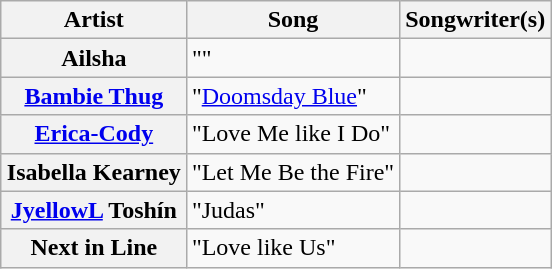<table class="sortable wikitable plainrowheaders" style="margin: 1em auto 1em auto;">
<tr>
<th>Artist</th>
<th>Song</th>
<th class="unsortable">Songwriter(s)</th>
</tr>
<tr>
<th scope="row">Ailsha</th>
<td>""</td>
<td></td>
</tr>
<tr>
<th scope="row"><a href='#'>Bambie Thug</a></th>
<td>"<a href='#'>Doomsday Blue</a>"</td>
<td></td>
</tr>
<tr>
<th scope="row"><a href='#'>Erica-Cody</a></th>
<td>"Love Me like I Do"</td>
<td></td>
</tr>
<tr>
<th scope="row">Isabella Kearney</th>
<td>"Let Me Be the Fire"</td>
<td></td>
</tr>
<tr>
<th scope="row"><a href='#'>JyellowL</a>  Toshín</th>
<td>"Judas"</td>
<td></td>
</tr>
<tr>
<th scope="row">Next in Line</th>
<td>"Love like Us"</td>
<td></td>
</tr>
</table>
